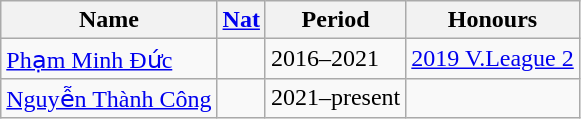<table class="wikitable">
<tr>
<th>Name</th>
<th><a href='#'>Nat</a></th>
<th>Period</th>
<th>Honours</th>
</tr>
<tr>
<td align=left><a href='#'>Phạm Minh Đức</a></td>
<td></td>
<td align=left>2016–2021</td>
<td> <a href='#'>2019 V.League 2</a></td>
</tr>
<tr>
<td align=left><a href='#'>Nguyễn Thành Công</a></td>
<td></td>
<td align=left>2021–present</td>
<td></td>
</tr>
</table>
